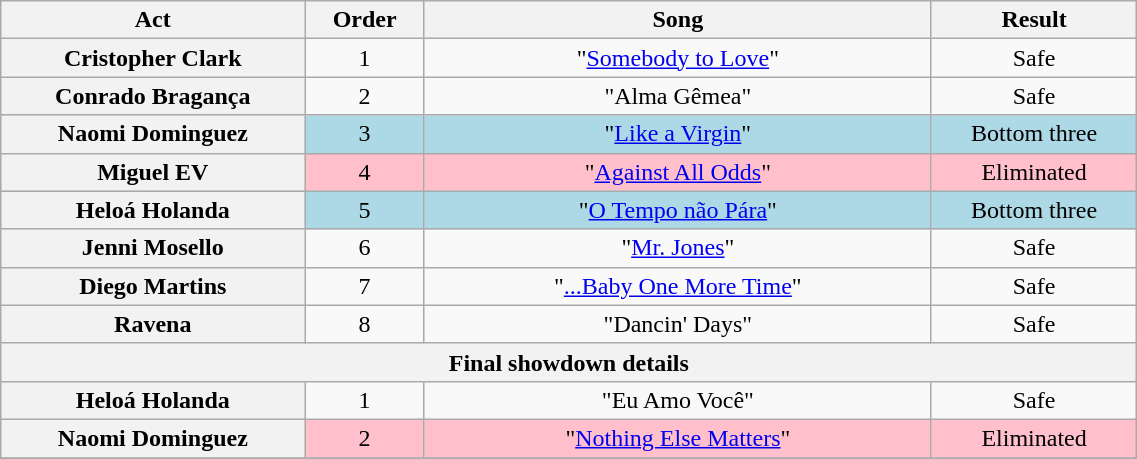<table class="wikitable plainrowheaders" style="text-align:center; width:60%;">
<tr>
<th scope="col" style="width:15%;">Act</th>
<th scope="col" style="width:05%;">Order</th>
<th scope="col" style="width:25%;">Song</th>
<th scope="col" style="width:10%;">Result</th>
</tr>
<tr>
<th scope="row">Cristopher Clark</th>
<td>1</td>
<td>"<a href='#'>Somebody to Love</a>"</td>
<td>Safe</td>
</tr>
<tr>
<th scope="row">Conrado Bragança</th>
<td>2</td>
<td>"Alma Gêmea"</td>
<td>Safe</td>
</tr>
<tr bgcolor="ADD8E6">
<th scope="row">Naomi Dominguez</th>
<td>3</td>
<td>"<a href='#'>Like a Virgin</a>"</td>
<td>Bottom three</td>
</tr>
<tr bgcolor="FFC0CB">
<th scope="row">Miguel EV</th>
<td>4</td>
<td>"<a href='#'>Against All Odds</a>"</td>
<td>Eliminated</td>
</tr>
<tr bgcolor="ADD8E6">
<th scope="row">Heloá Holanda</th>
<td>5</td>
<td>"<a href='#'>O Tempo não Pára</a>"</td>
<td>Bottom three</td>
</tr>
<tr>
<th scope="row">Jenni Mosello</th>
<td>6</td>
<td>"<a href='#'>Mr. Jones</a>"</td>
<td>Safe</td>
</tr>
<tr>
<th scope="row">Diego Martins</th>
<td>7</td>
<td>"<a href='#'>...Baby One More Time</a>"</td>
<td>Safe</td>
</tr>
<tr>
<th scope="row">Ravena</th>
<td>8</td>
<td>"Dancin' Days"</td>
<td>Safe</td>
</tr>
<tr>
<th colspan="4">Final showdown details</th>
</tr>
<tr>
<th scope="row">Heloá Holanda</th>
<td>1</td>
<td>"Eu Amo Você"</td>
<td>Safe</td>
</tr>
<tr bgcolor="FFC0CB">
<th scope="row">Naomi Dominguez</th>
<td>2</td>
<td>"<a href='#'>Nothing Else Matters</a>"</td>
<td>Eliminated</td>
</tr>
<tr>
</tr>
</table>
